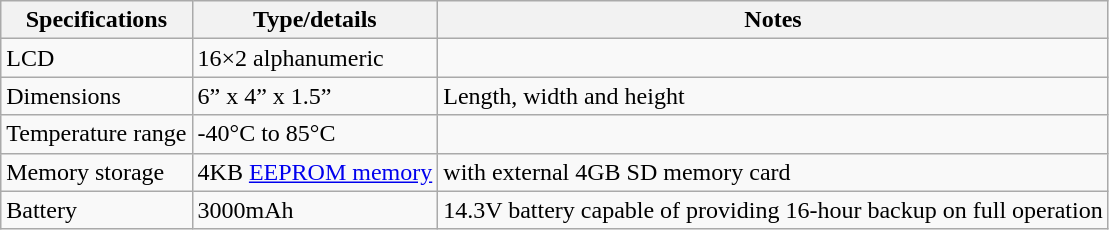<table class="wikitable">
<tr>
<th>Specifications</th>
<th>Type/details</th>
<th>Notes</th>
</tr>
<tr>
<td>LCD</td>
<td>16×2 alphanumeric</td>
<td></td>
</tr>
<tr>
<td>Dimensions</td>
<td>6” x 4” x 1.5”</td>
<td>Length, width and height</td>
</tr>
<tr>
<td>Temperature range</td>
<td>-40°C to 85°C</td>
<td></td>
</tr>
<tr>
<td>Memory storage</td>
<td>4KB <a href='#'>EEPROM memory</a></td>
<td>with external 4GB SD memory card</td>
</tr>
<tr>
<td>Battery</td>
<td>3000mAh</td>
<td>14.3V battery capable of providing 16-hour backup on full operation</td>
</tr>
</table>
